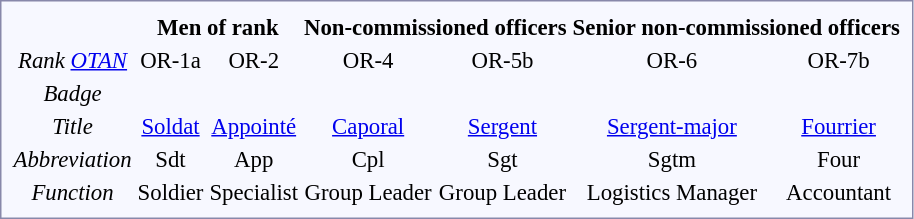<table style="border:1px solid #8888aa; background-color:#f7f8ff; padding:5px; font-size:95%; margin: 0px 14px 14px 0px;">
<tr>
<th></th>
<th colspan="2">Men of rank</th>
<th colspan="2">Non-commissioned officers</th>
<th colspan="2">Senior non-commissioned officers</th>
</tr>
<tr align="center">
<td><em>Rank <a href='#'>OTAN</a></em></td>
<td>OR-1a</td>
<td>OR-2</td>
<td>OR-4</td>
<td>OR-5b</td>
<td>OR-6</td>
<td>OR-7b</td>
</tr>
<tr align="center">
<td><em>Badge</em></td>
<td></td>
<td></td>
<td></td>
<td></td>
<td></td>
<td></td>
</tr>
<tr align="center">
<td><em>Title</em></td>
<td><a href='#'>Soldat</a></td>
<td><a href='#'>Appointé</a></td>
<td><a href='#'>Caporal</a></td>
<td><a href='#'>Sergent</a></td>
<td><a href='#'>Sergent-major</a></td>
<td><a href='#'>Fourrier</a></td>
</tr>
<tr align="center">
<td><em>Abbreviation</em></td>
<td>Sdt</td>
<td>App</td>
<td>Cpl</td>
<td>Sgt</td>
<td>Sgtm</td>
<td>Four</td>
</tr>
<tr align="center">
<td><em>Function</em></td>
<td>Soldier</td>
<td>Specialist</td>
<td>Group Leader</td>
<td>Group Leader</td>
<td>Logistics Manager</td>
<td>Accountant</td>
</tr>
</table>
